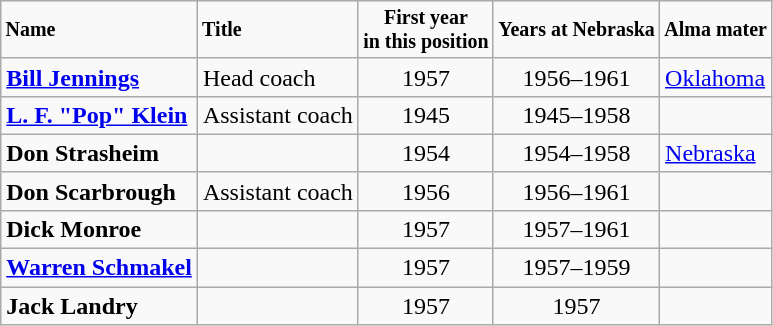<table class="wikitable">
<tr style="font-size:smaller">
<td><strong>Name</strong></td>
<td><strong>Title</strong></td>
<td style="text-align:center;"><strong>First year<br>in this position</strong></td>
<td style="text-align:center;"><strong>Years at Nebraska</strong></td>
<td><strong>Alma mater</strong></td>
</tr>
<tr>
<td><strong><a href='#'>Bill Jennings</a></strong></td>
<td>Head coach</td>
<td style="text-align:center;">1957</td>
<td style="text-align:center;">1956–1961</td>
<td><a href='#'>Oklahoma</a></td>
</tr>
<tr>
<td><strong><a href='#'>L. F. "Pop" Klein</a></strong></td>
<td>Assistant coach</td>
<td style="text-align:center;">1945</td>
<td style="text-align:center;">1945–1958</td>
<td></td>
</tr>
<tr>
<td><strong>Don Strasheim</strong></td>
<td></td>
<td style="text-align:center;">1954</td>
<td style="text-align:center;">1954–1958</td>
<td><a href='#'>Nebraska</a></td>
</tr>
<tr>
<td><strong>Don Scarbrough</strong></td>
<td>Assistant coach</td>
<td style="text-align:center;">1956</td>
<td style="text-align:center;">1956–1961</td>
<td></td>
</tr>
<tr>
<td><strong>Dick Monroe</strong></td>
<td></td>
<td style="text-align:center;">1957</td>
<td style="text-align:center;">1957–1961</td>
<td></td>
</tr>
<tr>
<td><strong><a href='#'>Warren Schmakel</a></strong></td>
<td></td>
<td style="text-align:center;">1957</td>
<td style="text-align:center;">1957–1959</td>
<td></td>
</tr>
<tr>
<td><strong>Jack Landry</strong></td>
<td></td>
<td style="text-align:center;">1957</td>
<td style="text-align:center;">1957</td>
<td></td>
</tr>
</table>
